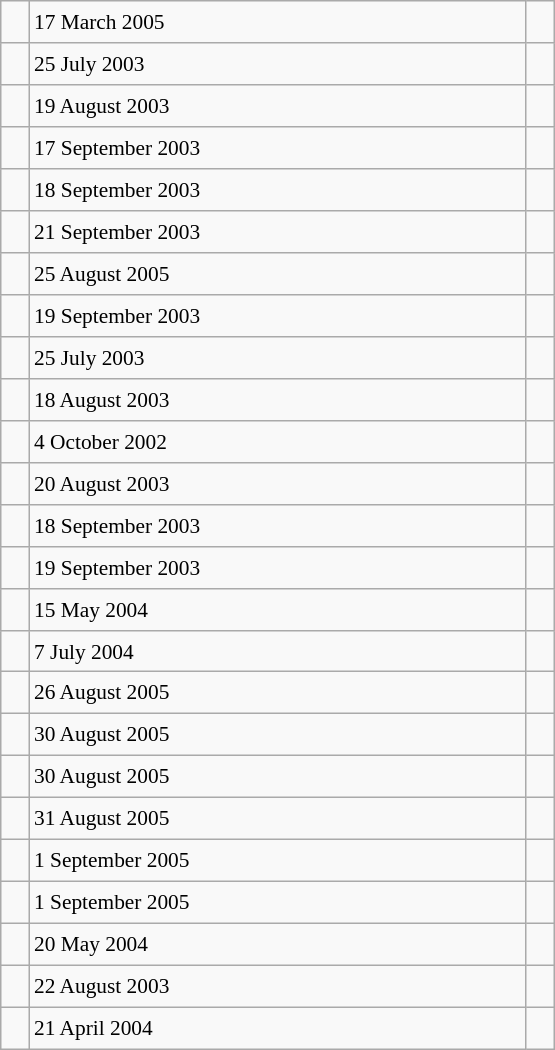<table class="wikitable" style="font-size: 89%; float: left; width: 26em; margin-right: 1em; height: 700px">
<tr>
<td></td>
<td>17 March 2005</td>
<td></td>
</tr>
<tr>
<td></td>
<td>25 July 2003</td>
<td></td>
</tr>
<tr>
<td></td>
<td>19 August 2003</td>
<td></td>
</tr>
<tr>
<td></td>
<td>17 September 2003</td>
<td></td>
</tr>
<tr>
<td></td>
<td>18 September 2003</td>
<td></td>
</tr>
<tr>
<td></td>
<td>21 September 2003</td>
<td></td>
</tr>
<tr>
<td></td>
<td>25 August 2005</td>
<td></td>
</tr>
<tr>
<td></td>
<td>19 September 2003</td>
<td></td>
</tr>
<tr>
<td></td>
<td>25 July 2003</td>
<td></td>
</tr>
<tr>
<td></td>
<td>18 August 2003</td>
<td></td>
</tr>
<tr>
<td></td>
<td>4 October 2002</td>
<td></td>
</tr>
<tr>
<td></td>
<td>20 August 2003</td>
<td></td>
</tr>
<tr>
<td></td>
<td>18 September 2003</td>
<td></td>
</tr>
<tr>
<td></td>
<td>19 September 2003</td>
<td></td>
</tr>
<tr>
<td></td>
<td>15 May 2004</td>
<td></td>
</tr>
<tr>
<td></td>
<td>7 July 2004</td>
<td></td>
</tr>
<tr>
<td></td>
<td>26 August 2005</td>
<td></td>
</tr>
<tr>
<td></td>
<td>30 August 2005</td>
<td></td>
</tr>
<tr>
<td></td>
<td>30 August 2005</td>
<td></td>
</tr>
<tr>
<td></td>
<td>31 August 2005</td>
<td></td>
</tr>
<tr>
<td></td>
<td>1 September 2005</td>
<td></td>
</tr>
<tr>
<td></td>
<td>1 September 2005</td>
<td></td>
</tr>
<tr>
<td></td>
<td>20 May 2004</td>
<td></td>
</tr>
<tr>
<td></td>
<td>22 August 2003</td>
<td></td>
</tr>
<tr>
<td></td>
<td>21 April 2004</td>
<td></td>
</tr>
</table>
